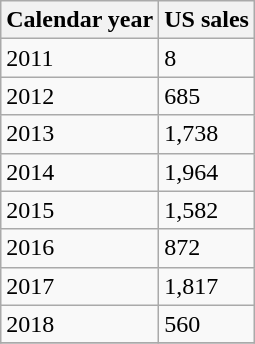<table class="wikitable">
<tr>
<th>Calendar year</th>
<th>US sales</th>
</tr>
<tr>
<td>2011</td>
<td>8 </td>
</tr>
<tr>
<td>2012</td>
<td>685 </td>
</tr>
<tr>
<td>2013</td>
<td>1,738 </td>
</tr>
<tr>
<td>2014</td>
<td>1,964 </td>
</tr>
<tr>
<td>2015</td>
<td>1,582 </td>
</tr>
<tr>
<td>2016</td>
<td>872 </td>
</tr>
<tr>
<td>2017</td>
<td>1,817 </td>
</tr>
<tr>
<td>2018</td>
<td>560 </td>
</tr>
<tr>
</tr>
</table>
